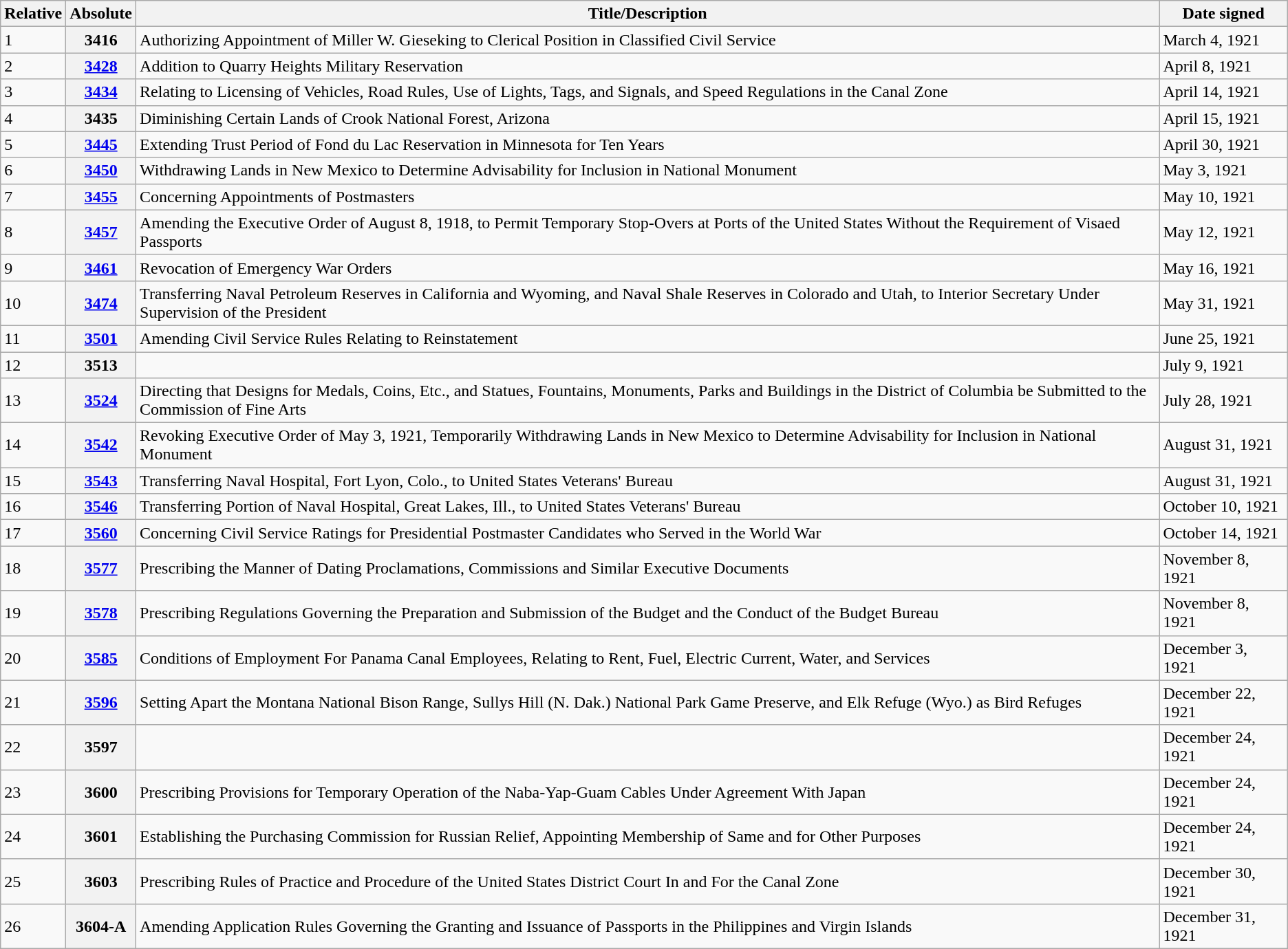<table class="wikitable">
<tr>
<th>Relative </th>
<th>Absolute </th>
<th>Title/Description</th>
<th>Date signed</th>
</tr>
<tr>
<td>1</td>
<th>3416</th>
<td>Authorizing Appointment of Miller W. Gieseking to Clerical Position in Classified Civil Service</td>
<td>March 4, 1921</td>
</tr>
<tr>
<td>2</td>
<th><a href='#'>3428</a></th>
<td>Addition to Quarry Heights Military Reservation</td>
<td>April 8, 1921</td>
</tr>
<tr>
<td>3</td>
<th><a href='#'>3434</a></th>
<td>Relating to Licensing of Vehicles, Road Rules, Use of Lights, Tags, and Signals, and Speed Regulations in the Canal Zone</td>
<td>April 14, 1921</td>
</tr>
<tr>
<td>4</td>
<th>3435</th>
<td>Diminishing Certain Lands of Crook National Forest, Arizona</td>
<td>April 15, 1921</td>
</tr>
<tr>
<td>5</td>
<th><a href='#'>3445</a></th>
<td>Extending Trust Period of Fond du Lac Reservation in Minnesota for Ten Years</td>
<td>April 30, 1921</td>
</tr>
<tr>
<td>6</td>
<th><a href='#'>3450</a></th>
<td>Withdrawing Lands in New Mexico to Determine Advisability for Inclusion in National Monument</td>
<td>May 3, 1921</td>
</tr>
<tr>
<td>7</td>
<th><a href='#'>3455</a></th>
<td>Concerning Appointments of Postmasters</td>
<td>May 10, 1921</td>
</tr>
<tr>
<td>8</td>
<th><a href='#'>3457</a></th>
<td>Amending the Executive Order of August 8, 1918, to Permit Temporary Stop-Overs at Ports of the United States Without the Requirement of Visaed Passports</td>
<td>May 12, 1921</td>
</tr>
<tr>
<td>9</td>
<th><a href='#'>3461</a></th>
<td>Revocation of Emergency War Orders</td>
<td>May 16, 1921</td>
</tr>
<tr>
<td>10</td>
<th><a href='#'>3474</a></th>
<td>Transferring Naval Petroleum Reserves in California and Wyoming, and Naval Shale Reserves in Colorado and Utah, to Interior Secretary Under Supervision of the President</td>
<td>May 31, 1921</td>
</tr>
<tr>
<td>11</td>
<th><a href='#'>3501</a></th>
<td>Amending Civil Service Rules Relating to Reinstatement</td>
<td>June 25, 1921</td>
</tr>
<tr>
<td>12</td>
<th>3513</th>
<td></td>
<td>July 9, 1921</td>
</tr>
<tr>
<td>13</td>
<th><a href='#'>3524</a></th>
<td>Directing that Designs for Medals, Coins, Etc., and Statues, Fountains, Monuments, Parks and Buildings in the District of Columbia be Submitted to the Commission of Fine Arts</td>
<td>July 28, 1921</td>
</tr>
<tr>
<td>14</td>
<th><a href='#'>3542</a></th>
<td>Revoking Executive Order of May 3, 1921, Temporarily Withdrawing Lands in New Mexico to Determine Advisability for Inclusion in National Monument</td>
<td>August 31, 1921</td>
</tr>
<tr>
<td>15</td>
<th><a href='#'>3543</a></th>
<td>Transferring Naval Hospital, Fort Lyon, Colo., to United States Veterans' Bureau</td>
<td>August 31, 1921</td>
</tr>
<tr>
<td>16</td>
<th><a href='#'>3546</a></th>
<td>Transferring Portion of Naval Hospital, Great Lakes, Ill., to United States Veterans' Bureau</td>
<td>October 10, 1921</td>
</tr>
<tr>
<td>17</td>
<th><a href='#'>3560</a></th>
<td>Concerning Civil Service Ratings for Presidential Postmaster Candidates who Served in the World War</td>
<td>October 14, 1921</td>
</tr>
<tr>
<td>18</td>
<th><a href='#'>3577</a></th>
<td>Prescribing the Manner of Dating Proclamations, Commissions and Similar Executive Documents</td>
<td>November 8, 1921</td>
</tr>
<tr>
<td>19</td>
<th><a href='#'>3578</a></th>
<td>Prescribing Regulations Governing the Preparation and Submission of the Budget and the Conduct of the Budget Bureau</td>
<td>November 8, 1921</td>
</tr>
<tr>
<td>20</td>
<th><a href='#'>3585</a></th>
<td>Conditions of Employment For Panama Canal Employees, Relating to Rent, Fuel, Electric Current, Water, and Services</td>
<td>December 3, 1921</td>
</tr>
<tr>
<td>21</td>
<th><a href='#'>3596</a></th>
<td>Setting Apart the Montana National Bison Range, Sullys Hill (N. Dak.) National Park Game Preserve, and Elk Refuge (Wyo.) as Bird Refuges</td>
<td>December 22, 1921</td>
</tr>
<tr>
<td>22</td>
<th>3597</th>
<td></td>
<td>December 24, 1921</td>
</tr>
<tr>
<td>23</td>
<th>3600</th>
<td>Prescribing Provisions for Temporary Operation of the Naba-Yap-Guam Cables Under Agreement With Japan</td>
<td>December 24, 1921</td>
</tr>
<tr>
<td>24</td>
<th>3601</th>
<td>Establishing the Purchasing Commission for Russian Relief, Appointing Membership of Same and for Other Purposes</td>
<td>December 24, 1921</td>
</tr>
<tr>
<td>25</td>
<th>3603</th>
<td>Prescribing Rules of Practice and Procedure of the United States District Court In and For the Canal Zone</td>
<td>December 30, 1921</td>
</tr>
<tr>
<td>26</td>
<th>3604-A</th>
<td>Amending Application Rules Governing the Granting and Issuance of Passports in the Philippines and Virgin Islands</td>
<td>December 31, 1921</td>
</tr>
</table>
